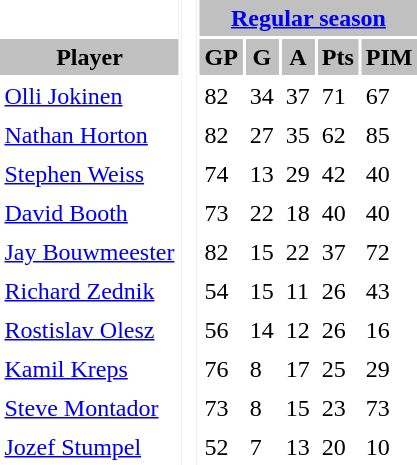<table BORDER="0" CELLPADDING="3" CELLSPACING="2" ID="Table1">
<tr ALIGN="center" bgcolor="#c0c0c0">
<th ALIGN="center" colspan="1" bgcolor="#ffffff"> </th>
<th ALIGN="center" rowspan="99" bgcolor="#ffffff"> </th>
<th ALIGN="center" colspan="5"><a href='#'>Regular season</a></th>
</tr>
<tr ALIGN="center" bgcolor="#c0c0c0">
<th ALIGN="center">Player</th>
<th ALIGN="center">GP</th>
<th ALIGN="center">G</th>
<th ALIGN="center">A</th>
<th ALIGN="center">Pts</th>
<th ALIGN="center">PIM</th>
</tr>
<tr>
<td><a href='#'>Olli Jokinen</a></td>
<td>82</td>
<td>34</td>
<td>37</td>
<td>71</td>
<td>67</td>
</tr>
<tr>
<td><a href='#'>Nathan Horton</a></td>
<td>82</td>
<td>27</td>
<td>35</td>
<td>62</td>
<td>85</td>
</tr>
<tr>
<td><a href='#'>Stephen Weiss</a></td>
<td>74</td>
<td>13</td>
<td>29</td>
<td>42</td>
<td>40</td>
</tr>
<tr>
<td><a href='#'>David Booth</a></td>
<td>73</td>
<td>22</td>
<td>18</td>
<td>40</td>
<td>40</td>
</tr>
<tr>
<td><a href='#'>Jay Bouwmeester</a></td>
<td>82</td>
<td>15</td>
<td>22</td>
<td>37</td>
<td>72</td>
</tr>
<tr>
<td><a href='#'>Richard Zednik</a></td>
<td>54</td>
<td>15</td>
<td>11</td>
<td>26</td>
<td>43</td>
</tr>
<tr>
<td><a href='#'>Rostislav Olesz</a></td>
<td>56</td>
<td>14</td>
<td>12</td>
<td>26</td>
<td>16</td>
</tr>
<tr>
<td><a href='#'>Kamil Kreps</a></td>
<td>76</td>
<td>8</td>
<td>17</td>
<td>25</td>
<td>29</td>
</tr>
<tr>
<td><a href='#'>Steve Montador</a></td>
<td>73</td>
<td>8</td>
<td>15</td>
<td>23</td>
<td>73</td>
</tr>
<tr>
<td><a href='#'>Jozef Stumpel</a></td>
<td>52</td>
<td>7</td>
<td>13</td>
<td>20</td>
<td>10</td>
</tr>
</table>
